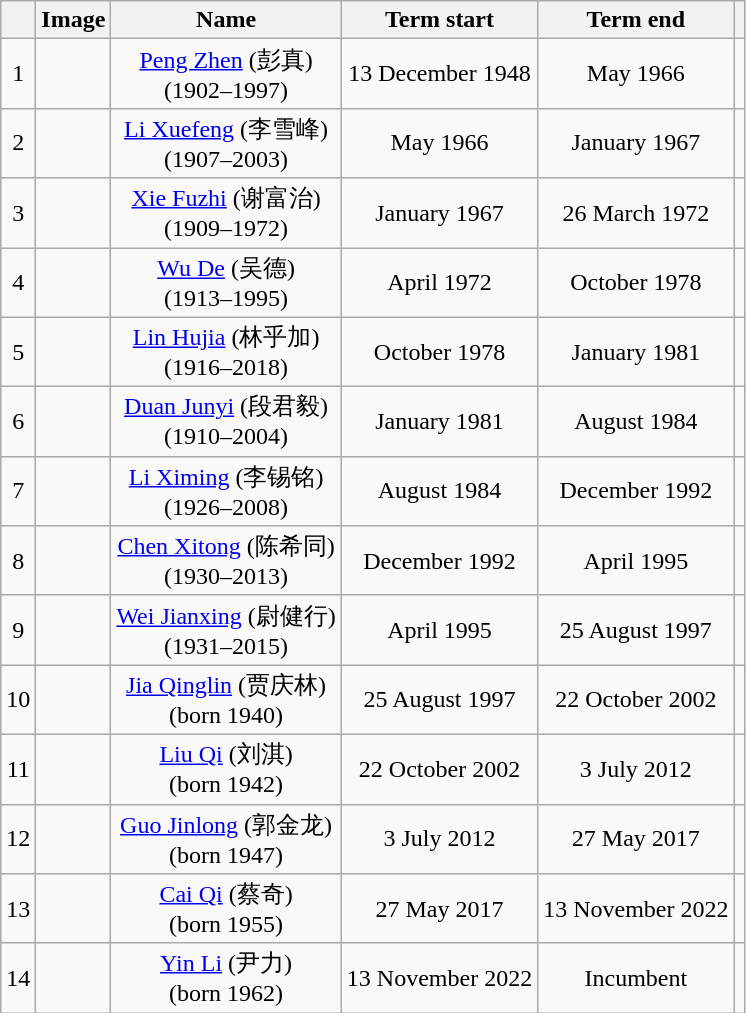<table class="wikitable" style="text-align:center">
<tr>
<th></th>
<th>Image</th>
<th>Name</th>
<th>Term start</th>
<th>Term end</th>
<th></th>
</tr>
<tr>
<td>1</td>
<td></td>
<td><a href='#'>Peng Zhen</a> (彭真)<br>(1902–1997)</td>
<td>13 December 1948</td>
<td>May 1966</td>
<td></td>
</tr>
<tr>
<td>2</td>
<td></td>
<td><a href='#'>Li Xuefeng</a> (李雪峰)<br>(1907–2003)</td>
<td>May 1966</td>
<td>January 1967</td>
<td></td>
</tr>
<tr>
<td>3</td>
<td></td>
<td><a href='#'>Xie Fuzhi</a> (谢富治)<br>(1909–1972)</td>
<td>January 1967</td>
<td>26 March 1972</td>
<td></td>
</tr>
<tr>
<td>4</td>
<td></td>
<td><a href='#'>Wu De</a> (吴德)<br>(1913–1995)</td>
<td>April 1972</td>
<td>October 1978</td>
<td></td>
</tr>
<tr>
<td>5</td>
<td></td>
<td><a href='#'>Lin Hujia</a> (林乎加)<br>(1916–2018)</td>
<td>October 1978</td>
<td>January 1981</td>
<td></td>
</tr>
<tr>
<td>6</td>
<td></td>
<td><a href='#'>Duan Junyi</a> (段君毅)<br>(1910–2004)</td>
<td>January 1981</td>
<td>August 1984</td>
<td></td>
</tr>
<tr>
<td>7</td>
<td></td>
<td><a href='#'>Li Ximing</a> (李锡铭)<br>(1926–2008)</td>
<td>August 1984</td>
<td>December 1992</td>
<td></td>
</tr>
<tr>
<td>8</td>
<td></td>
<td><a href='#'>Chen Xitong</a> (陈希同)<br>(1930–2013)</td>
<td>December 1992</td>
<td>April 1995</td>
<td></td>
</tr>
<tr>
<td>9</td>
<td></td>
<td><a href='#'>Wei Jianxing</a> (尉健行)<br>(1931–2015)</td>
<td>April 1995</td>
<td>25 August 1997</td>
<td></td>
</tr>
<tr>
<td>10</td>
<td></td>
<td><a href='#'>Jia Qinglin</a> (贾庆林)<br>(born 1940)</td>
<td>25 August 1997</td>
<td>22 October 2002</td>
<td></td>
</tr>
<tr>
<td>11</td>
<td></td>
<td><a href='#'>Liu Qi</a> (刘淇)<br>(born 1942)</td>
<td>22 October 2002</td>
<td>3 July 2012</td>
<td></td>
</tr>
<tr>
<td>12</td>
<td></td>
<td><a href='#'>Guo Jinlong</a> (郭金龙)<br>(born 1947)</td>
<td>3 July 2012</td>
<td>27 May 2017</td>
<td></td>
</tr>
<tr>
<td>13</td>
<td></td>
<td><a href='#'>Cai Qi</a> (蔡奇)<br>(born 1955)</td>
<td>27 May 2017</td>
<td>13 November 2022</td>
<td></td>
</tr>
<tr>
<td>14</td>
<td></td>
<td><a href='#'>Yin Li</a> (尹力)<br>(born 1962)</td>
<td>13 November 2022</td>
<td>Incumbent</td>
<td></td>
</tr>
</table>
